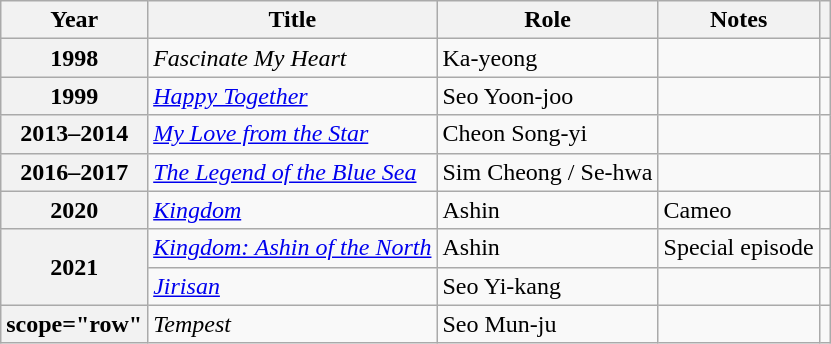<table class="wikitable plainrowheaders sortable">
<tr>
<th scope="col">Year</th>
<th scope="col">Title</th>
<th scope="col">Role</th>
<th scope="col" class="unsortable">Notes</th>
<th scope="col" class="unsortable"></th>
</tr>
<tr>
<th scope="row">1998</th>
<td><em>Fascinate My Heart</em></td>
<td>Ka-yeong</td>
<td></td>
<td style="text-align:center"></td>
</tr>
<tr>
<th scope="row">1999</th>
<td><em><a href='#'>Happy Together</a></em></td>
<td>Seo Yoon-joo</td>
<td></td>
<td style="text-align:center"></td>
</tr>
<tr>
<th scope="row">2013–2014</th>
<td><em><a href='#'>My Love from the Star</a></em></td>
<td>Cheon Song-yi</td>
<td></td>
<td style="text-align:center"></td>
</tr>
<tr>
<th scope="row">2016–2017</th>
<td><em><a href='#'>The Legend of the Blue Sea</a></em></td>
<td>Sim Cheong / Se-hwa</td>
<td></td>
<td style="text-align:center"></td>
</tr>
<tr>
<th scope="row">2020</th>
<td><em><a href='#'>Kingdom</a></em></td>
<td>Ashin</td>
<td>Cameo</td>
<td style="text-align:center"></td>
</tr>
<tr>
<th scope="row" rowspan="2">2021</th>
<td><em><a href='#'>Kingdom: Ashin of the North</a></em></td>
<td>Ashin</td>
<td>Special episode</td>
<td style="text-align:center"></td>
</tr>
<tr>
<td><em><a href='#'>Jirisan</a></em></td>
<td>Seo Yi-kang</td>
<td></td>
<td style="text-align:center"></td>
</tr>
<tr>
<th>scope="row" </th>
<td><em>Tempest</em></td>
<td>Seo Mun-ju</td>
<td></td>
<td style="text-align:center"></td>
</tr>
</table>
